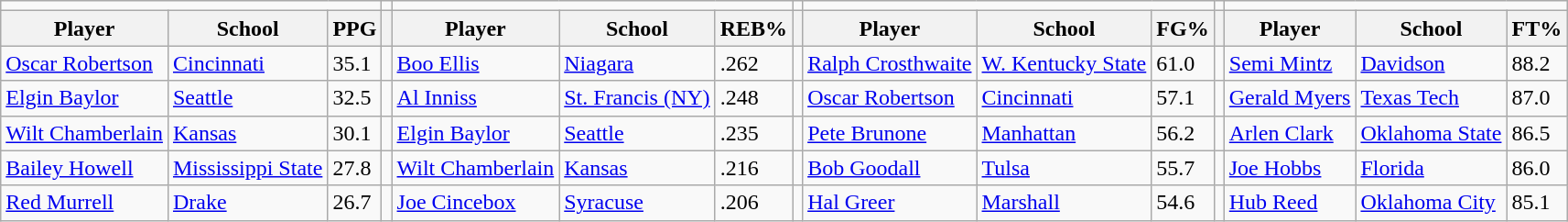<table class="wikitable" style="text-align: left;">
<tr>
<td colspan=3></td>
<td></td>
<td colspan=3></td>
<td></td>
<td colspan=3></td>
<td></td>
<td colspan=3></td>
</tr>
<tr>
<th>Player</th>
<th>School</th>
<th>PPG</th>
<th></th>
<th>Player</th>
<th>School</th>
<th>REB%</th>
<th></th>
<th>Player</th>
<th>School</th>
<th>FG%</th>
<th></th>
<th>Player</th>
<th>School</th>
<th>FT%</th>
</tr>
<tr>
<td align="left"><a href='#'>Oscar Robertson</a></td>
<td><a href='#'>Cincinnati</a></td>
<td>35.1</td>
<td></td>
<td><a href='#'>Boo Ellis</a></td>
<td><a href='#'>Niagara</a></td>
<td>.262</td>
<td></td>
<td><a href='#'>Ralph Crosthwaite</a></td>
<td><a href='#'>W. Kentucky State</a></td>
<td>61.0</td>
<td></td>
<td><a href='#'>Semi Mintz</a></td>
<td><a href='#'>Davidson</a></td>
<td>88.2</td>
</tr>
<tr>
<td align="left"><a href='#'>Elgin Baylor</a></td>
<td><a href='#'>Seattle</a></td>
<td>32.5</td>
<td></td>
<td><a href='#'>Al Inniss</a></td>
<td><a href='#'>St. Francis (NY)</a></td>
<td>.248</td>
<td></td>
<td><a href='#'>Oscar Robertson</a></td>
<td><a href='#'>Cincinnati</a></td>
<td>57.1</td>
<td></td>
<td><a href='#'>Gerald Myers</a></td>
<td><a href='#'>Texas Tech</a></td>
<td>87.0</td>
</tr>
<tr>
<td align="left"><a href='#'>Wilt Chamberlain</a></td>
<td><a href='#'>Kansas</a></td>
<td>30.1</td>
<td></td>
<td><a href='#'>Elgin Baylor</a></td>
<td><a href='#'>Seattle</a></td>
<td>.235</td>
<td></td>
<td><a href='#'>Pete Brunone</a></td>
<td><a href='#'>Manhattan</a></td>
<td>56.2</td>
<td></td>
<td><a href='#'>Arlen Clark</a></td>
<td><a href='#'>Oklahoma State</a></td>
<td>86.5</td>
</tr>
<tr>
<td align="left"><a href='#'>Bailey Howell</a></td>
<td><a href='#'>Mississippi State</a></td>
<td>27.8</td>
<td></td>
<td><a href='#'>Wilt Chamberlain</a></td>
<td><a href='#'>Kansas</a></td>
<td>.216</td>
<td></td>
<td><a href='#'>Bob Goodall</a></td>
<td><a href='#'>Tulsa</a></td>
<td>55.7</td>
<td></td>
<td><a href='#'>Joe Hobbs</a></td>
<td><a href='#'>Florida</a></td>
<td>86.0</td>
</tr>
<tr>
<td align="left"><a href='#'>Red Murrell</a></td>
<td><a href='#'>Drake</a></td>
<td>26.7</td>
<td></td>
<td><a href='#'>Joe Cincebox</a></td>
<td><a href='#'>Syracuse</a></td>
<td>.206</td>
<td></td>
<td><a href='#'>Hal Greer</a></td>
<td><a href='#'>Marshall</a></td>
<td>54.6</td>
<td></td>
<td><a href='#'>Hub Reed</a></td>
<td><a href='#'>Oklahoma City</a></td>
<td>85.1</td>
</tr>
</table>
